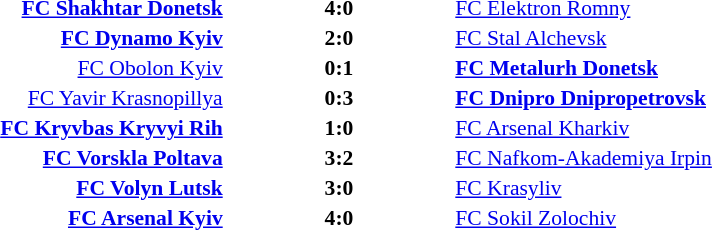<table width=100% cellspacing=1>
<tr>
<th width=20%></th>
<th width=12%></th>
<th width=20%></th>
<th></th>
</tr>
<tr style=font-size:90%>
<td align=right><strong><a href='#'>FC Shakhtar Donetsk</a></strong></td>
<td align=center><strong>4:0</strong></td>
<td><a href='#'>FC Elektron Romny</a></td>
<td></td>
</tr>
<tr style=font-size:90%>
<td align=right><strong><a href='#'>FC Dynamo Kyiv</a></strong></td>
<td align=center><strong>2:0</strong></td>
<td><a href='#'>FC Stal Alchevsk</a></td>
<td></td>
</tr>
<tr style=font-size:90%>
<td align=right><a href='#'>FC Obolon Kyiv</a></td>
<td align=center><strong>0:1</strong></td>
<td><strong><a href='#'>FC Metalurh Donetsk</a></strong></td>
<td></td>
</tr>
<tr style=font-size:90%>
<td align=right><a href='#'>FC Yavir Krasnopillya</a></td>
<td align=center><strong>0:3</strong></td>
<td><strong><a href='#'>FC Dnipro Dnipropetrovsk</a></strong></td>
<td></td>
</tr>
<tr style=font-size:90%>
<td align=right><strong><a href='#'>FC Kryvbas Kryvyi Rih</a></strong></td>
<td align=center><strong>1:0</strong></td>
<td><a href='#'>FC Arsenal Kharkiv</a></td>
<td></td>
</tr>
<tr style=font-size:90%>
<td align=right><strong><a href='#'>FC Vorskla Poltava</a></strong></td>
<td align=center><strong>3:2</strong></td>
<td><a href='#'>FC Nafkom-Akademiya Irpin</a></td>
<td></td>
</tr>
<tr style=font-size:90%>
<td align=right><strong><a href='#'>FC Volyn Lutsk</a></strong></td>
<td align=center><strong>3:0</strong></td>
<td><a href='#'>FC Krasyliv</a></td>
<td></td>
</tr>
<tr style=font-size:90%>
<td align=right><strong><a href='#'>FC Arsenal Kyiv</a></strong></td>
<td align=center><strong>4:0</strong></td>
<td><a href='#'>FC Sokil Zolochiv</a></td>
<td></td>
</tr>
</table>
